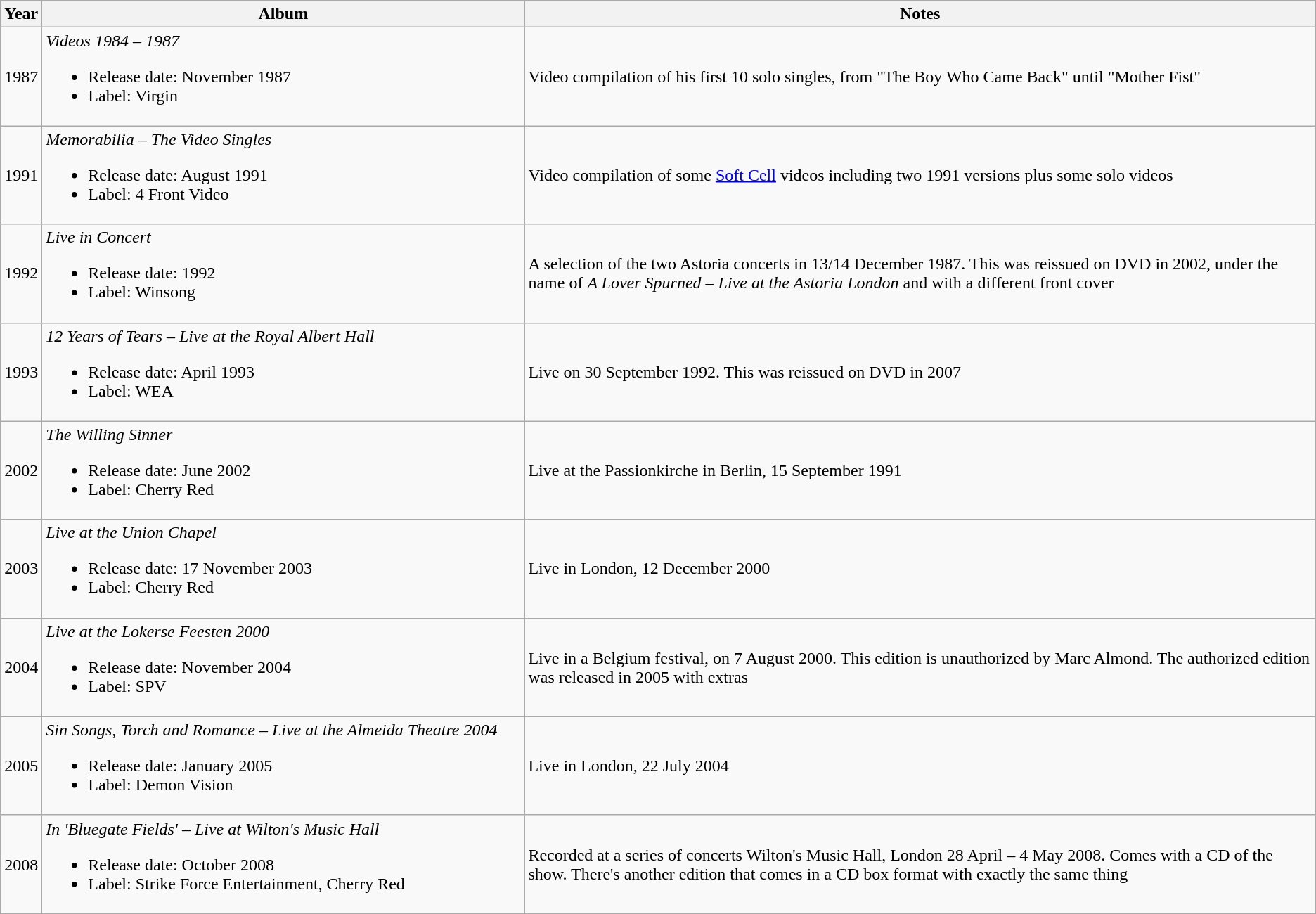<table class="wikitable">
<tr>
<th>Year</th>
<th !rowspan="2" style="width:450px;">Album</th>
<th>Notes</th>
</tr>
<tr>
<td>1987</td>
<td><em>Videos 1984 – 1987</em><br><ul><li>Release date: November 1987</li><li>Label: Virgin</li></ul></td>
<td>Video compilation of his first 10 solo singles, from "The Boy Who Came Back" until "Mother Fist"</td>
</tr>
<tr>
<td>1991</td>
<td><em>Memorabilia – The Video Singles</em><br><ul><li>Release date: August 1991</li><li>Label: 4 Front Video</li></ul></td>
<td>Video compilation of some <a href='#'>Soft Cell</a> videos including two 1991 versions plus some solo videos</td>
</tr>
<tr>
<td>1992</td>
<td><em>Live in Concert</em><br><ul><li>Release date: 1992</li><li>Label: Winsong</li></ul></td>
<td>A selection of the two Astoria concerts in 13/14 December 1987. This was reissued on DVD in 2002, under the name of <em>A Lover Spurned – Live at the Astoria London</em> and with a different front cover</td>
</tr>
<tr>
<td>1993</td>
<td><em>12 Years of Tears – Live at the Royal Albert Hall</em><br><ul><li>Release date: April 1993</li><li>Label: WEA</li></ul></td>
<td>Live on 30 September 1992. This was reissued on DVD in 2007</td>
</tr>
<tr>
<td>2002</td>
<td><em>The Willing Sinner</em><br><ul><li>Release date: June 2002</li><li>Label: Cherry Red</li></ul></td>
<td>Live at the Passionkirche in Berlin, 15 September 1991</td>
</tr>
<tr>
<td>2003</td>
<td><em>Live at the Union Chapel</em><br><ul><li>Release date: 17 November 2003</li><li>Label: Cherry Red</li></ul></td>
<td>Live in London, 12 December 2000</td>
</tr>
<tr>
<td>2004</td>
<td><em>Live at the Lokerse Feesten 2000</em><br><ul><li>Release date: November 2004</li><li>Label: SPV</li></ul></td>
<td>Live in a Belgium festival, on 7 August 2000. This edition is unauthorized by Marc Almond. The authorized edition was released in 2005 with extras</td>
</tr>
<tr>
<td>2005</td>
<td><em>Sin Songs, Torch and Romance – Live at the Almeida Theatre 2004</em><br><ul><li>Release date: January 2005</li><li>Label: Demon Vision</li></ul></td>
<td>Live in London, 22 July 2004</td>
</tr>
<tr>
<td>2008</td>
<td><em>In 'Bluegate Fields' – Live at Wilton's Music Hall</em><br><ul><li>Release date: October 2008</li><li>Label: Strike Force Entertainment, Cherry Red</li></ul></td>
<td>Recorded at a series of concerts Wilton's Music Hall, London 28 April – 4 May 2008. Comes with a CD of the show. There's another edition that comes in a CD box format with exactly the same thing</td>
</tr>
</table>
